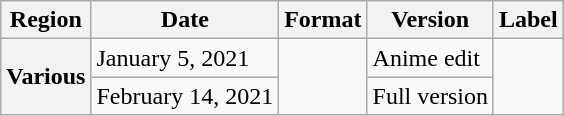<table class="wikitable plainrowheaders">
<tr>
<th scope="col">Region</th>
<th scope="col">Date</th>
<th scope="col">Format</th>
<th scope="col">Version</th>
<th scope="col">Label</th>
</tr>
<tr>
<th rowspan="2" scope="row">Various</th>
<td>January 5, 2021</td>
<td rowspan="2"></td>
<td>Anime edit</td>
<td rowspan="2"></td>
</tr>
<tr>
<td>February 14, 2021</td>
<td>Full version</td>
</tr>
</table>
